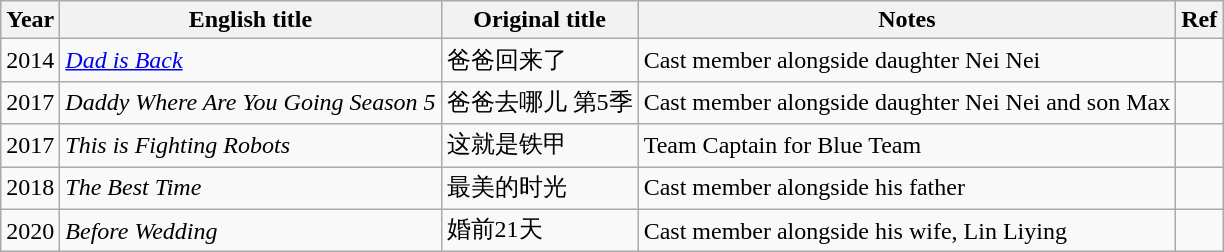<table class="wikitable sortable">
<tr>
<th>Year</th>
<th>English title</th>
<th>Original title</th>
<th class="unsortable">Notes</th>
<th>Ref</th>
</tr>
<tr>
<td>2014</td>
<td><em><a href='#'>Dad is Back</a></em></td>
<td>爸爸回来了</td>
<td>Cast member alongside daughter Nei Nei</td>
<td></td>
</tr>
<tr>
<td>2017</td>
<td><em>Daddy Where Are You Going Season 5</em></td>
<td>爸爸去哪儿 第5季</td>
<td>Cast member alongside daughter Nei Nei and son Max</td>
<td></td>
</tr>
<tr>
<td>2017</td>
<td><em>This is Fighting Robots</em></td>
<td>这就是铁甲</td>
<td>Team Captain for Blue Team</td>
<td></td>
</tr>
<tr>
<td>2018</td>
<td><em>The Best Time</em></td>
<td>最美的时光</td>
<td>Cast member alongside his father</td>
<td></td>
</tr>
<tr>
<td>2020</td>
<td><em>Before Wedding</em></td>
<td>婚前21天</td>
<td>Cast member alongside his wife, Lin Liying</td>
<td></td>
</tr>
</table>
